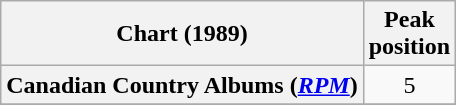<table class="wikitable sortable plainrowheaders" style="text-align:center">
<tr>
<th scope="col">Chart (1989)</th>
<th scope="col">Peak<br> position</th>
</tr>
<tr>
<th scope="row">Canadian Country Albums (<em><a href='#'>RPM</a></em>)</th>
<td>5</td>
</tr>
<tr>
</tr>
<tr>
</tr>
</table>
